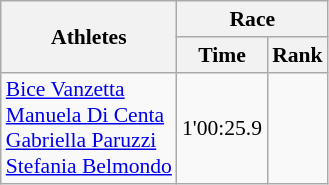<table class="wikitable" border="1" style="font-size:90%">
<tr>
<th rowspan=2>Athletes</th>
<th colspan=2>Race</th>
</tr>
<tr>
<th>Time</th>
<th>Rank</th>
</tr>
<tr>
<td><a href='#'>Bice Vanzetta</a><br><a href='#'>Manuela Di Centa</a><br><a href='#'>Gabriella Paruzzi</a><br><a href='#'>Stefania Belmondo</a></td>
<td align=center>1'00:25.9</td>
<td align=center></td>
</tr>
</table>
